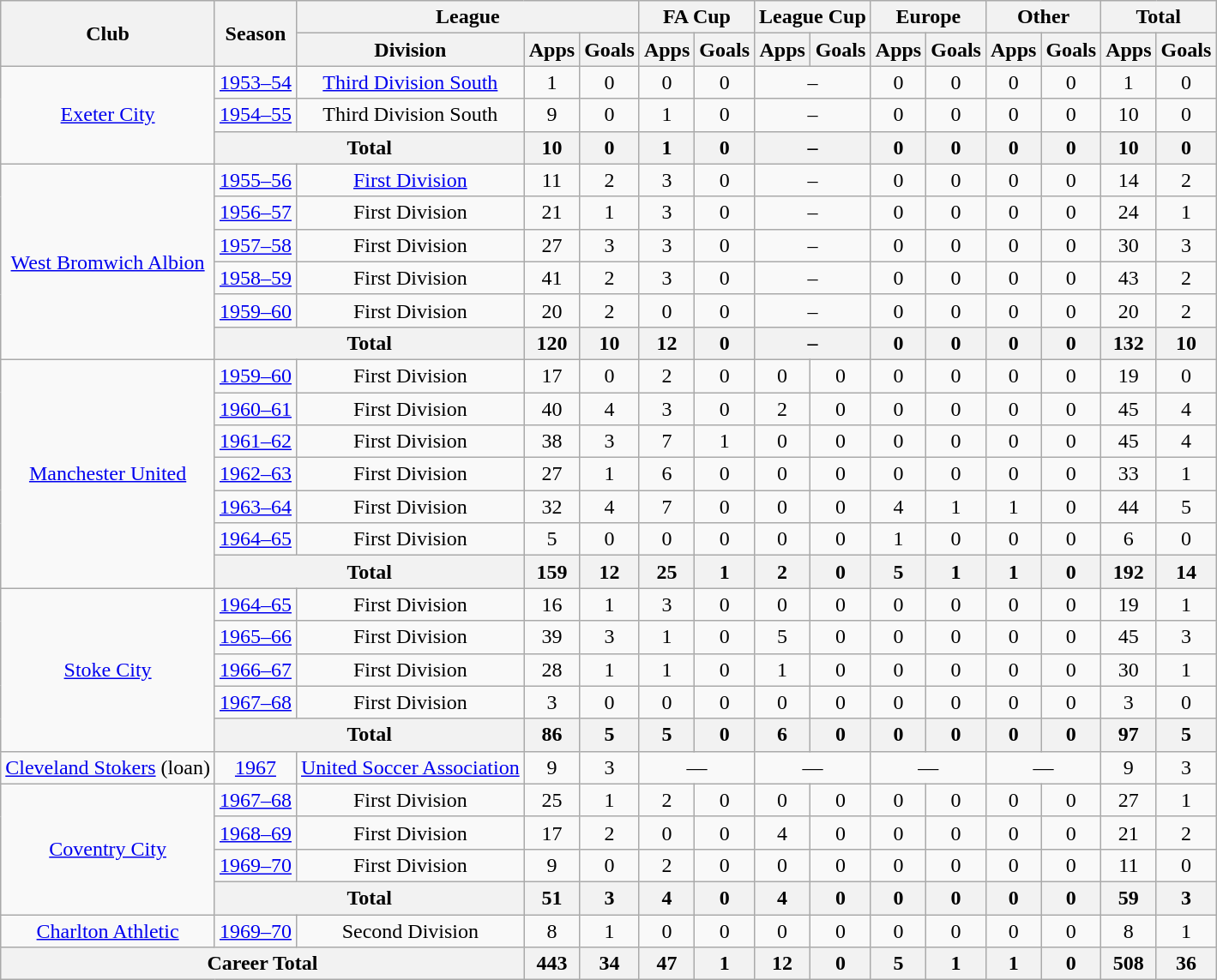<table class="wikitable" style="text-align:center">
<tr>
<th rowspan="2">Club</th>
<th rowspan="2">Season</th>
<th colspan="3">League</th>
<th colspan="2">FA Cup</th>
<th colspan="2">League Cup</th>
<th colspan="2">Europe</th>
<th colspan="2">Other</th>
<th colspan="2">Total</th>
</tr>
<tr>
<th>Division</th>
<th>Apps</th>
<th>Goals</th>
<th>Apps</th>
<th>Goals</th>
<th>Apps</th>
<th>Goals</th>
<th>Apps</th>
<th>Goals</th>
<th>Apps</th>
<th>Goals</th>
<th>Apps</th>
<th>Goals</th>
</tr>
<tr>
<td rowspan="3"><a href='#'>Exeter City</a></td>
<td><a href='#'>1953–54</a></td>
<td><a href='#'>Third Division South</a></td>
<td>1</td>
<td>0</td>
<td>0</td>
<td>0</td>
<td colspan="2">–</td>
<td>0</td>
<td>0</td>
<td>0</td>
<td>0</td>
<td>1</td>
<td>0</td>
</tr>
<tr>
<td><a href='#'>1954–55</a></td>
<td>Third Division South</td>
<td>9</td>
<td>0</td>
<td>1</td>
<td>0</td>
<td colspan="2">–</td>
<td>0</td>
<td>0</td>
<td>0</td>
<td>0</td>
<td>10</td>
<td>0</td>
</tr>
<tr>
<th colspan="2">Total</th>
<th>10</th>
<th>0</th>
<th>1</th>
<th>0</th>
<th colspan="2">–</th>
<th>0</th>
<th>0</th>
<th>0</th>
<th>0</th>
<th>10</th>
<th>0</th>
</tr>
<tr>
<td rowspan="6"><a href='#'>West Bromwich Albion</a></td>
<td><a href='#'>1955–56</a></td>
<td><a href='#'>First Division</a></td>
<td>11</td>
<td>2</td>
<td>3</td>
<td>0</td>
<td colspan="2">–</td>
<td>0</td>
<td>0</td>
<td>0</td>
<td>0</td>
<td>14</td>
<td>2</td>
</tr>
<tr>
<td><a href='#'>1956–57</a></td>
<td>First Division</td>
<td>21</td>
<td>1</td>
<td>3</td>
<td>0</td>
<td colspan="2">–</td>
<td>0</td>
<td>0</td>
<td>0</td>
<td>0</td>
<td>24</td>
<td>1</td>
</tr>
<tr>
<td><a href='#'>1957–58</a></td>
<td>First Division</td>
<td>27</td>
<td>3</td>
<td>3</td>
<td>0</td>
<td colspan="2">–</td>
<td>0</td>
<td>0</td>
<td>0</td>
<td>0</td>
<td>30</td>
<td>3</td>
</tr>
<tr>
<td><a href='#'>1958–59</a></td>
<td>First Division</td>
<td>41</td>
<td>2</td>
<td>3</td>
<td>0</td>
<td colspan="2">–</td>
<td>0</td>
<td>0</td>
<td>0</td>
<td>0</td>
<td>43</td>
<td>2</td>
</tr>
<tr>
<td><a href='#'>1959–60</a></td>
<td>First Division</td>
<td>20</td>
<td>2</td>
<td>0</td>
<td>0</td>
<td colspan="2">–</td>
<td>0</td>
<td>0</td>
<td>0</td>
<td>0</td>
<td>20</td>
<td>2</td>
</tr>
<tr>
<th colspan="2">Total</th>
<th>120</th>
<th>10</th>
<th>12</th>
<th>0</th>
<th colspan="2">–</th>
<th>0</th>
<th>0</th>
<th>0</th>
<th>0</th>
<th>132</th>
<th>10</th>
</tr>
<tr>
<td rowspan="7"><a href='#'>Manchester United</a></td>
<td><a href='#'>1959–60</a></td>
<td>First Division</td>
<td>17</td>
<td>0</td>
<td>2</td>
<td>0</td>
<td>0</td>
<td>0</td>
<td>0</td>
<td>0</td>
<td>0</td>
<td>0</td>
<td>19</td>
<td>0</td>
</tr>
<tr>
<td><a href='#'>1960–61</a></td>
<td>First Division</td>
<td>40</td>
<td>4</td>
<td>3</td>
<td>0</td>
<td>2</td>
<td>0</td>
<td>0</td>
<td>0</td>
<td>0</td>
<td>0</td>
<td>45</td>
<td>4</td>
</tr>
<tr>
<td><a href='#'>1961–62</a></td>
<td>First Division</td>
<td>38</td>
<td>3</td>
<td>7</td>
<td>1</td>
<td>0</td>
<td>0</td>
<td>0</td>
<td>0</td>
<td>0</td>
<td>0</td>
<td>45</td>
<td>4</td>
</tr>
<tr>
<td><a href='#'>1962–63</a></td>
<td>First Division</td>
<td>27</td>
<td>1</td>
<td>6</td>
<td>0</td>
<td>0</td>
<td>0</td>
<td>0</td>
<td>0</td>
<td>0</td>
<td>0</td>
<td>33</td>
<td>1</td>
</tr>
<tr>
<td><a href='#'>1963–64</a></td>
<td>First Division</td>
<td>32</td>
<td>4</td>
<td>7</td>
<td>0</td>
<td>0</td>
<td>0</td>
<td>4</td>
<td>1</td>
<td>1</td>
<td>0</td>
<td>44</td>
<td>5</td>
</tr>
<tr>
<td><a href='#'>1964–65</a></td>
<td>First Division</td>
<td>5</td>
<td>0</td>
<td>0</td>
<td>0</td>
<td>0</td>
<td>0</td>
<td>1</td>
<td>0</td>
<td>0</td>
<td>0</td>
<td>6</td>
<td>0</td>
</tr>
<tr>
<th colspan="2">Total</th>
<th>159</th>
<th>12</th>
<th>25</th>
<th>1</th>
<th>2</th>
<th>0</th>
<th>5</th>
<th>1</th>
<th>1</th>
<th>0</th>
<th>192</th>
<th>14</th>
</tr>
<tr>
<td rowspan="5"><a href='#'>Stoke City</a></td>
<td><a href='#'>1964–65</a></td>
<td>First Division</td>
<td>16</td>
<td>1</td>
<td>3</td>
<td>0</td>
<td>0</td>
<td>0</td>
<td>0</td>
<td>0</td>
<td>0</td>
<td>0</td>
<td>19</td>
<td>1</td>
</tr>
<tr>
<td><a href='#'>1965–66</a></td>
<td>First Division</td>
<td>39</td>
<td>3</td>
<td>1</td>
<td>0</td>
<td>5</td>
<td>0</td>
<td>0</td>
<td>0</td>
<td>0</td>
<td>0</td>
<td>45</td>
<td>3</td>
</tr>
<tr>
<td><a href='#'>1966–67</a></td>
<td>First Division</td>
<td>28</td>
<td>1</td>
<td>1</td>
<td>0</td>
<td>1</td>
<td>0</td>
<td>0</td>
<td>0</td>
<td>0</td>
<td>0</td>
<td>30</td>
<td>1</td>
</tr>
<tr>
<td><a href='#'>1967–68</a></td>
<td>First Division</td>
<td>3</td>
<td>0</td>
<td>0</td>
<td>0</td>
<td>0</td>
<td>0</td>
<td>0</td>
<td>0</td>
<td>0</td>
<td>0</td>
<td>3</td>
<td>0</td>
</tr>
<tr>
<th colspan="2">Total</th>
<th>86</th>
<th>5</th>
<th>5</th>
<th>0</th>
<th>6</th>
<th>0</th>
<th>0</th>
<th>0</th>
<th>0</th>
<th>0</th>
<th>97</th>
<th>5</th>
</tr>
<tr>
<td><a href='#'>Cleveland Stokers</a> (loan)</td>
<td><a href='#'>1967</a></td>
<td><a href='#'>United Soccer Association</a></td>
<td>9</td>
<td>3</td>
<td colspan="2">—</td>
<td colspan="2">—</td>
<td colspan="2">—</td>
<td colspan="2">—</td>
<td>9</td>
<td>3</td>
</tr>
<tr>
<td rowspan="4"><a href='#'>Coventry City</a></td>
<td><a href='#'>1967–68</a></td>
<td>First Division</td>
<td>25</td>
<td>1</td>
<td>2</td>
<td>0</td>
<td>0</td>
<td>0</td>
<td>0</td>
<td>0</td>
<td>0</td>
<td>0</td>
<td>27</td>
<td>1</td>
</tr>
<tr>
<td><a href='#'>1968–69</a></td>
<td>First Division</td>
<td>17</td>
<td>2</td>
<td>0</td>
<td>0</td>
<td>4</td>
<td>0</td>
<td>0</td>
<td>0</td>
<td>0</td>
<td>0</td>
<td>21</td>
<td>2</td>
</tr>
<tr>
<td><a href='#'>1969–70</a></td>
<td>First Division</td>
<td>9</td>
<td>0</td>
<td>2</td>
<td>0</td>
<td>0</td>
<td>0</td>
<td>0</td>
<td>0</td>
<td>0</td>
<td>0</td>
<td>11</td>
<td>0</td>
</tr>
<tr>
<th colspan="2">Total</th>
<th>51</th>
<th>3</th>
<th>4</th>
<th>0</th>
<th>4</th>
<th>0</th>
<th>0</th>
<th>0</th>
<th>0</th>
<th>0</th>
<th>59</th>
<th>3</th>
</tr>
<tr>
<td><a href='#'>Charlton Athletic</a></td>
<td><a href='#'>1969–70</a></td>
<td>Second Division</td>
<td>8</td>
<td>1</td>
<td>0</td>
<td>0</td>
<td>0</td>
<td>0</td>
<td>0</td>
<td>0</td>
<td>0</td>
<td>0</td>
<td>8</td>
<td>1</td>
</tr>
<tr>
<th colspan="3">Career Total</th>
<th>443</th>
<th>34</th>
<th>47</th>
<th>1</th>
<th>12</th>
<th>0</th>
<th>5</th>
<th>1</th>
<th>1</th>
<th>0</th>
<th>508</th>
<th>36</th>
</tr>
</table>
